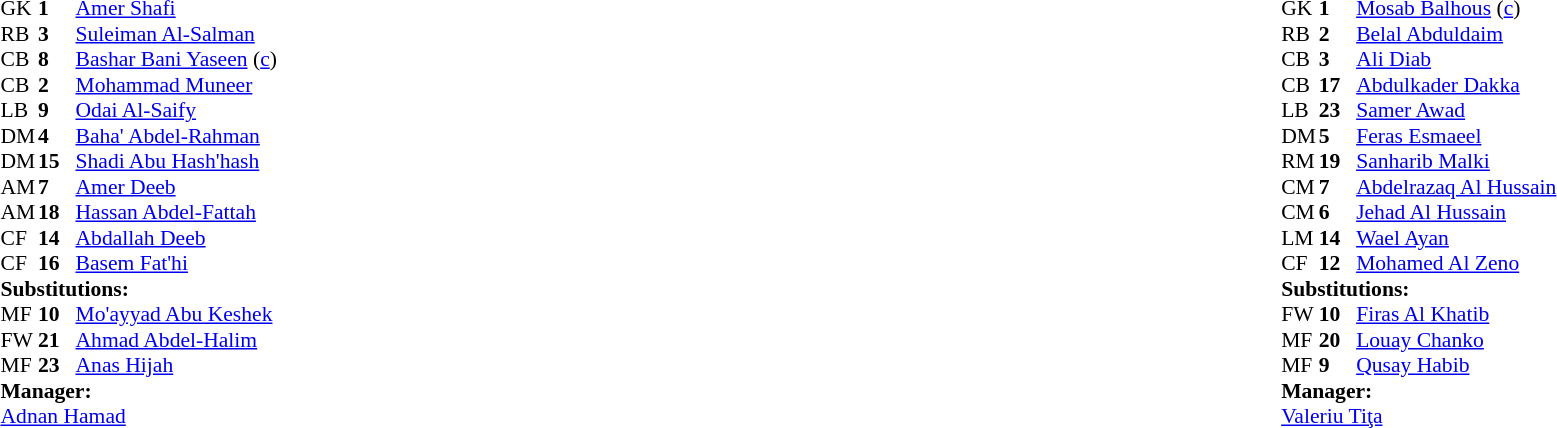<table width="100%">
<tr>
<td valign="top" width="50%"><br><table style="font-size: 90%" cellspacing="0" cellpadding="0">
<tr>
<th width="25"></th>
<th width="25"></th>
</tr>
<tr>
<td>GK</td>
<td><strong>1</strong></td>
<td><a href='#'>Amer Shafi</a></td>
</tr>
<tr>
<td>RB</td>
<td><strong>3</strong></td>
<td><a href='#'>Suleiman Al-Salman</a></td>
</tr>
<tr>
<td>CB</td>
<td><strong>8</strong></td>
<td><a href='#'>Bashar Bani Yaseen</a> (<a href='#'>c</a>)</td>
</tr>
<tr>
<td>CB</td>
<td><strong>2</strong></td>
<td><a href='#'>Mohammad Muneer</a></td>
</tr>
<tr>
<td>LB</td>
<td><strong>9</strong></td>
<td><a href='#'>Odai Al-Saify</a></td>
<td></td>
<td></td>
</tr>
<tr>
<td>DM</td>
<td><strong>4</strong></td>
<td><a href='#'>Baha' Abdel-Rahman</a></td>
</tr>
<tr>
<td>DM</td>
<td><strong>15</strong></td>
<td><a href='#'>Shadi Abu Hash'hash</a></td>
</tr>
<tr>
<td>AM</td>
<td><strong>7</strong></td>
<td><a href='#'>Amer Deeb</a></td>
</tr>
<tr>
<td>AM</td>
<td><strong>18</strong></td>
<td><a href='#'>Hassan Abdel-Fattah</a></td>
<td></td>
<td></td>
</tr>
<tr>
<td>CF</td>
<td><strong>14</strong></td>
<td><a href='#'>Abdallah Deeb</a></td>
<td></td>
<td></td>
</tr>
<tr>
<td>CF</td>
<td><strong>16</strong></td>
<td><a href='#'>Basem Fat'hi</a></td>
<td></td>
</tr>
<tr>
<td colspan=3><strong>Substitutions:</strong></td>
</tr>
<tr>
<td>MF</td>
<td><strong>10</strong></td>
<td><a href='#'>Mo'ayyad Abu Keshek</a></td>
<td></td>
<td></td>
</tr>
<tr>
<td>FW</td>
<td><strong>21</strong></td>
<td><a href='#'>Ahmad Abdel-Halim</a></td>
<td></td>
<td></td>
</tr>
<tr>
<td>MF</td>
<td><strong>23</strong></td>
<td><a href='#'>Anas Hijah</a></td>
<td></td>
<td></td>
</tr>
<tr>
<td colspan=3><strong>Manager:</strong></td>
</tr>
<tr>
<td colspan=3> <a href='#'>Adnan Hamad</a></td>
</tr>
</table>
</td>
<td valign="top"></td>
<td valign="top" width="50%"><br><table style="font-size: 90%" cellspacing="0" cellpadding="0" align="center">
<tr>
<th width=25></th>
<th width=25></th>
</tr>
<tr>
<td>GK</td>
<td><strong>1</strong></td>
<td><a href='#'>Mosab Balhous</a> (<a href='#'>c</a>)</td>
<td></td>
</tr>
<tr>
<td>RB</td>
<td><strong>2</strong></td>
<td><a href='#'>Belal Abduldaim</a></td>
<td></td>
<td></td>
</tr>
<tr>
<td>CB</td>
<td><strong>3</strong></td>
<td><a href='#'>Ali Diab</a></td>
<td></td>
<td></td>
</tr>
<tr>
<td>CB</td>
<td><strong>17</strong></td>
<td><a href='#'>Abdulkader Dakka</a></td>
</tr>
<tr>
<td>LB</td>
<td><strong>23</strong></td>
<td><a href='#'>Samer Awad</a></td>
<td></td>
<td></td>
</tr>
<tr>
<td>DM</td>
<td><strong>5</strong></td>
<td><a href='#'>Feras Esmaeel</a></td>
</tr>
<tr>
<td>RM</td>
<td><strong>19</strong></td>
<td><a href='#'>Sanharib Malki</a></td>
</tr>
<tr>
<td>CM</td>
<td><strong>7</strong></td>
<td><a href='#'>Abdelrazaq Al Hussain</a></td>
</tr>
<tr>
<td>CM</td>
<td><strong>6</strong></td>
<td><a href='#'>Jehad Al Hussain</a></td>
</tr>
<tr>
<td>LM</td>
<td><strong>14</strong></td>
<td><a href='#'>Wael Ayan</a></td>
</tr>
<tr>
<td>CF</td>
<td><strong>12</strong></td>
<td><a href='#'>Mohamed Al Zeno</a></td>
</tr>
<tr>
<td colspan=3><strong>Substitutions:</strong></td>
</tr>
<tr>
<td>FW</td>
<td><strong>10</strong></td>
<td><a href='#'>Firas Al Khatib</a></td>
<td></td>
<td></td>
</tr>
<tr>
<td>MF</td>
<td><strong>20</strong></td>
<td><a href='#'>Louay Chanko</a></td>
<td></td>
<td></td>
</tr>
<tr>
<td>MF</td>
<td><strong>9</strong></td>
<td><a href='#'>Qusay Habib</a></td>
<td></td>
<td></td>
</tr>
<tr>
<td colspan=3><strong>Manager:</strong></td>
</tr>
<tr>
<td colspan=3> <a href='#'>Valeriu Tiţa</a></td>
</tr>
</table>
</td>
</tr>
</table>
